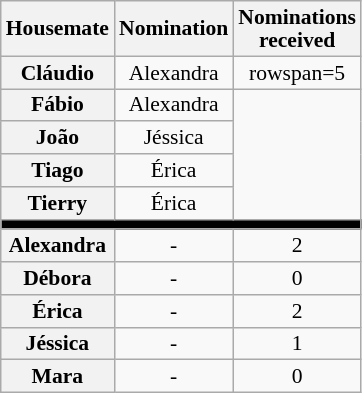<table class="wikitable" style="text-align:center; font-size:90%; line-height:15px;">
<tr>
<th>Housemate</th>
<th>Nomination</th>
<th>Nominations<br>received</th>
</tr>
<tr>
<th>Cláudio</th>
<td>Alexandra</td>
<td>rowspan=5 </td>
</tr>
<tr>
<th>Fábio</th>
<td>Alexandra</td>
</tr>
<tr>
<th>João</th>
<td>Jéssica</td>
</tr>
<tr>
<th>Tiago</th>
<td>Érica</td>
</tr>
<tr>
<th>Tierry</th>
<td>Érica</td>
</tr>
<tr>
<th style="background:#000;" colspan="3"></th>
</tr>
<tr>
<th>Alexandra</th>
<td>-</td>
<td>2</td>
</tr>
<tr>
<th>Débora</th>
<td>-</td>
<td>0</td>
</tr>
<tr>
<th>Érica</th>
<td>-</td>
<td>2</td>
</tr>
<tr>
<th>Jéssica</th>
<td>-</td>
<td>1</td>
</tr>
<tr>
<th>Mara</th>
<td>-</td>
<td>0</td>
</tr>
</table>
